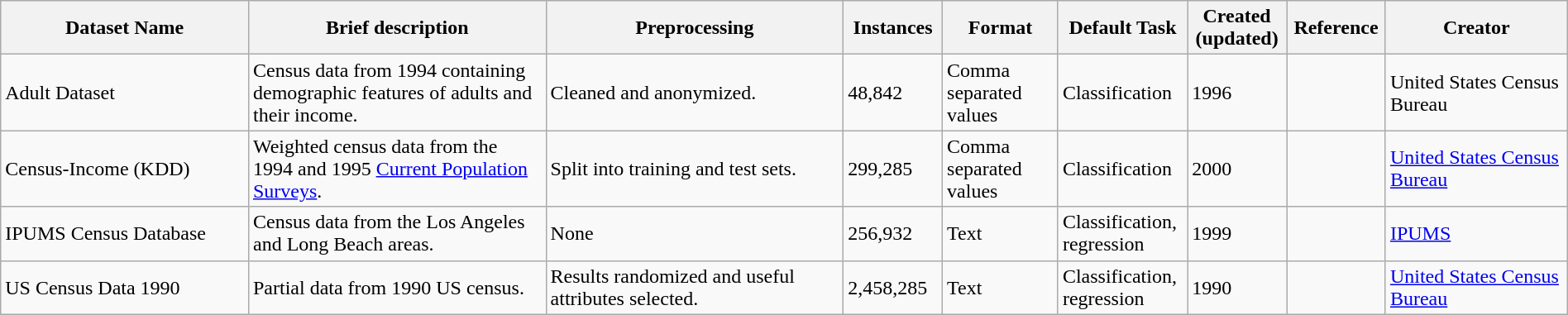<table style="width: 100%" class="wikitable sortable">
<tr>
<th scope="col" style="width: 15%;">Dataset Name</th>
<th scope="col" style="width: 18%;">Brief description</th>
<th scope="col" style="width: 18%;">Preprocessing</th>
<th scope="col" style="width: 6%;">Instances</th>
<th scope="col" style="width: 7%;">Format</th>
<th scope="col" style="width: 7%;">Default Task</th>
<th scope="col" style="width: 6%;">Created (updated)</th>
<th scope="col" style="width: 6%;">Reference</th>
<th scope="col" style="width: 11%;">Creator</th>
</tr>
<tr>
<td>Adult Dataset</td>
<td>Census data from 1994 containing demographic features of adults and their income.</td>
<td>Cleaned and anonymized.</td>
<td>48,842</td>
<td>Comma separated values</td>
<td>Classification</td>
<td>1996</td>
<td></td>
<td>United States Census Bureau</td>
</tr>
<tr>
<td>Census-Income (KDD)</td>
<td>Weighted census data from the 1994 and 1995 <a href='#'>Current Population Surveys</a>.</td>
<td>Split into training and test sets.</td>
<td>299,285</td>
<td>Comma separated values</td>
<td>Classification</td>
<td>2000</td>
<td></td>
<td><a href='#'>United States Census Bureau</a></td>
</tr>
<tr>
<td>IPUMS Census Database</td>
<td>Census data from the Los Angeles and Long Beach areas.</td>
<td>None</td>
<td>256,932</td>
<td>Text</td>
<td>Classification, regression</td>
<td>1999</td>
<td></td>
<td><a href='#'>IPUMS</a></td>
</tr>
<tr>
<td>US Census Data 1990</td>
<td>Partial data from 1990 US census.</td>
<td>Results randomized and useful attributes selected.</td>
<td>2,458,285</td>
<td>Text</td>
<td>Classification, regression</td>
<td>1990</td>
<td></td>
<td><a href='#'>United States Census Bureau</a></td>
</tr>
</table>
